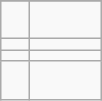<table class="wikitable">
<tr style="vertical-align: top;">
</tr>
<tr>
<td>   </td>
<td></td>
</tr>
<tr>
<td></td>
<td></td>
</tr>
<tr>
<td></td>
<td></td>
</tr>
<tr>
<td></td>
<td>          </td>
</tr>
</table>
